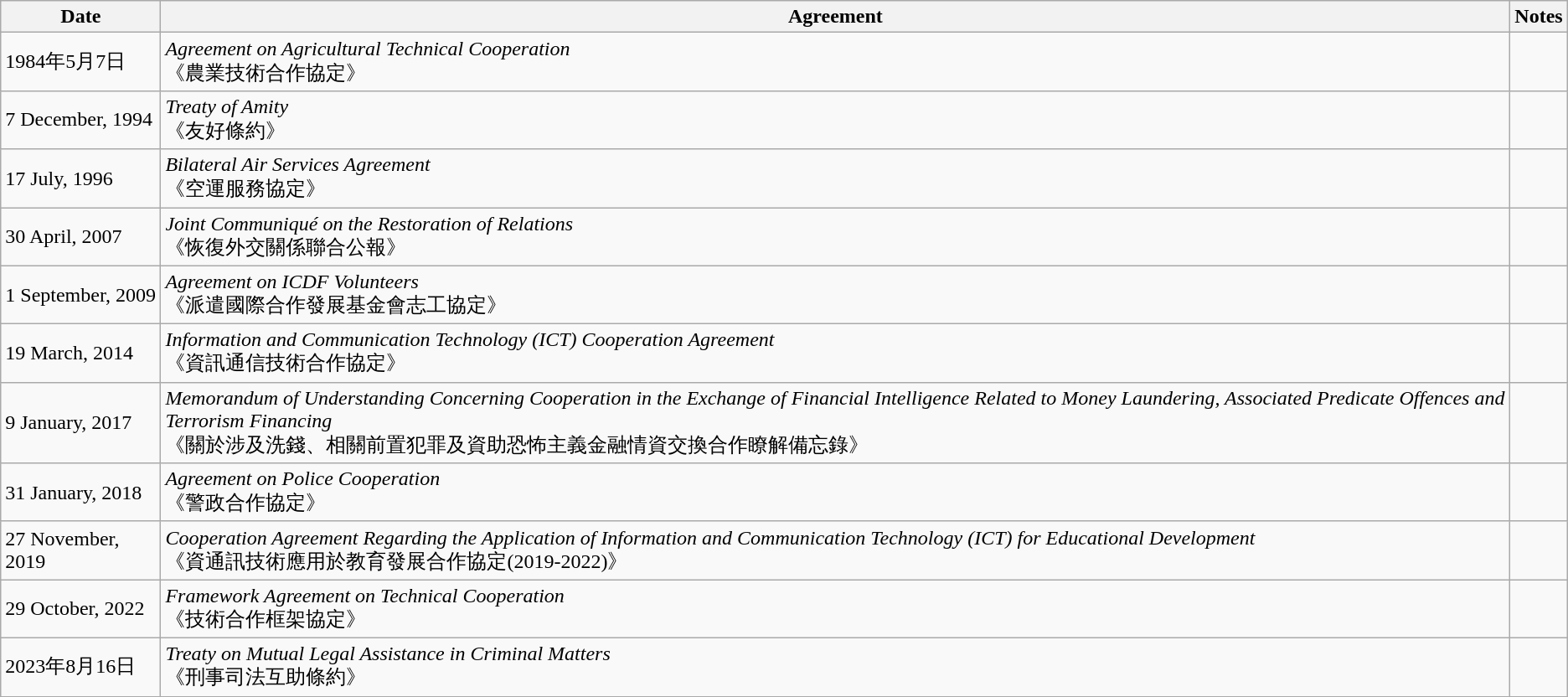<table class="wikitable">
<tr>
<th>Date</th>
<th>Agreement</th>
<th>Notes</th>
</tr>
<tr>
<td>1984年5月7日</td>
<td><em>Agreement on Agricultural Technical Cooperation</em><br>《農業技術合作協定》</td>
<td></td>
</tr>
<tr>
<td>7 December, 1994</td>
<td><em>Treaty of Amity</em><br>《友好條約》</td>
<td></td>
</tr>
<tr>
<td>17 July, 1996</td>
<td><em>Bilateral Air Services Agreement</em><br>《空運服務協定》</td>
<td></td>
</tr>
<tr>
<td>30 April, 2007</td>
<td><em>Joint Communiqué on the Restoration of Relations</em><br>《恢復外交關係聯合公報》</td>
<td></td>
</tr>
<tr>
<td>1 September, 2009</td>
<td><em>Agreement on ICDF Volunteers</em><br>《派遣國際合作發展基金會志工協定》</td>
<td></td>
</tr>
<tr>
<td>19 March, 2014</td>
<td><em>Information and Communication Technology (ICT) Cooperation Agreement</em><br>《資訊通信技術合作協定》</td>
<td></td>
</tr>
<tr>
<td>9 January, 2017</td>
<td><em>Memorandum of Understanding Concerning Cooperation in the Exchange of Financial Intelligence Related to Money Laundering, Associated Predicate Offences and Terrorism Financing</em><br>《關於涉及洗錢、相關前置犯罪及資助恐怖主義金融情資交換合作瞭解備忘錄》</td>
<td></td>
</tr>
<tr>
<td>31 January, 2018</td>
<td><em>Agreement on Police Cooperation</em><br>《警政合作協定》</td>
<td></td>
</tr>
<tr>
<td>27 November, 2019</td>
<td><em>Cooperation Agreement Regarding the Application of Information and Communication Technology (ICT) for Educational Development</em><br>《資通訊技術應用於教育發展合作協定(2019-2022)》</td>
<td></td>
</tr>
<tr>
<td>29 October, 2022</td>
<td><em>Framework Agreement on Technical Cooperation</em><br>《技術合作框架協定》</td>
<td></td>
</tr>
<tr>
<td>2023年8月16日</td>
<td><em>Treaty on Mutual Legal Assistance in Criminal Matters</em><br>《刑事司法互助條約》</td>
<td></td>
</tr>
</table>
